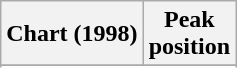<table class="wikitable sortable">
<tr>
<th align="left">Chart (1998)</th>
<th align="center">Peak<br>position</th>
</tr>
<tr>
</tr>
<tr>
</tr>
<tr>
</tr>
</table>
